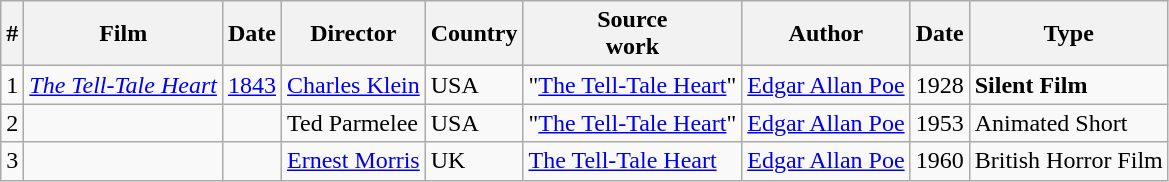<table class="wikitable">
<tr>
<th>#</th>
<th>Film</th>
<th>Date</th>
<th>Director</th>
<th>Country</th>
<th>Source<br>work</th>
<th>Author</th>
<th>Date</th>
<th>Type</th>
</tr>
<tr>
<td>1</td>
<td><em><a href='#'>The Tell-Tale Heart</a></em> </td>
<td><a href='#'>1843</a></td>
<td><a href='#'>Charles Klein</a></td>
<td>USA</td>
<td>"<a href='#'>The Tell-Tale Heart</a>"</td>
<td><a href='#'>Edgar Allan Poe</a></td>
<td>1928</td>
<td><strong>Silent Film</strong></td>
</tr>
<tr>
<td>2</td>
<td></td>
<td></td>
<td>Ted Parmelee </td>
<td>USA</td>
<td>"<a href='#'>The Tell-Tale Heart</a>"</td>
<td><a href='#'>Edgar Allan Poe</a></td>
<td>1953</td>
<td>Animated Short</td>
</tr>
<tr>
<td>3</td>
<td></td>
<td></td>
<td><a href='#'>Ernest Morris</a></td>
<td>UK</td>
<td><a href='#'>The Tell-Tale Heart</a></td>
<td><a href='#'>Edgar Allan Poe</a></td>
<td>1960</td>
<td>British Horror Film</td>
</tr>
</table>
